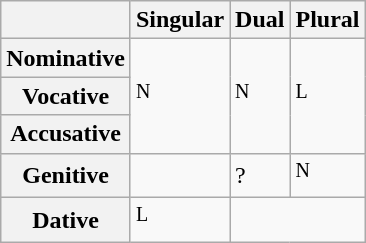<table class="wikitable">
<tr>
<th></th>
<th>Singular</th>
<th>Dual</th>
<th>Plural</th>
</tr>
<tr>
<th>Nominative</th>
<td rowspan="3"><sup>N</sup></td>
<td rowspan="3"><sup>N</sup></td>
<td rowspan="3"><sup>L</sup></td>
</tr>
<tr>
<th>Vocative</th>
</tr>
<tr>
<th>Accusative</th>
</tr>
<tr>
<th>Genitive</th>
<td></td>
<td>?</td>
<td><sup>N</sup></td>
</tr>
<tr>
<th>Dative</th>
<td><sup>L</sup></td>
<td colspan="2"></td>
</tr>
</table>
